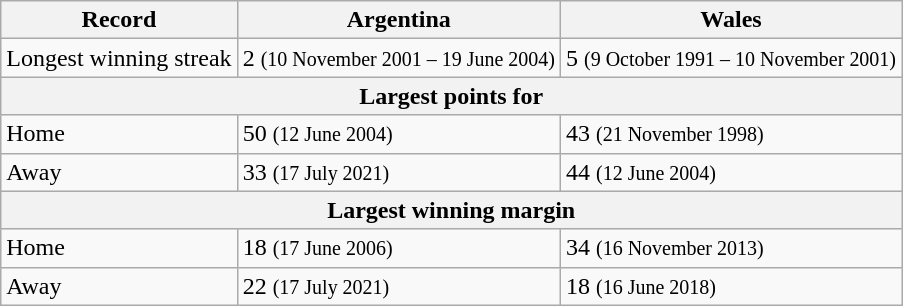<table class="wikitable">
<tr>
<th>Record</th>
<th>Argentina</th>
<th>Wales</th>
</tr>
<tr>
<td>Longest winning streak</td>
<td>2 <small>(10 November 2001 – 19 June 2004)</small></td>
<td>5 <small>(9 October 1991 – 10 November 2001)</small></td>
</tr>
<tr>
<th colspan=3 align=center>Largest points for</th>
</tr>
<tr>
<td>Home</td>
<td>50 <small>(12 June 2004)</small></td>
<td>43 <small>(21 November 1998)</small></td>
</tr>
<tr>
<td>Away</td>
<td>33 <small>(17 July 2021)</small></td>
<td>44 <small>(12 June 2004)</small></td>
</tr>
<tr>
<th colspan=3 align=center>Largest winning margin</th>
</tr>
<tr>
<td>Home</td>
<td>18 <small>(17 June 2006)</small></td>
<td>34 <small>(16 November 2013)</small></td>
</tr>
<tr>
<td>Away</td>
<td>22 <small>(17 July 2021)</small></td>
<td>18 <small>(16 June 2018)</small></td>
</tr>
</table>
